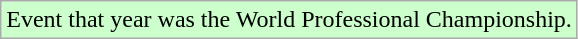<table class="wikitable">
<tr bgcolor=ccffcc>
<td>Event that year was the World Professional Championship.</td>
</tr>
</table>
